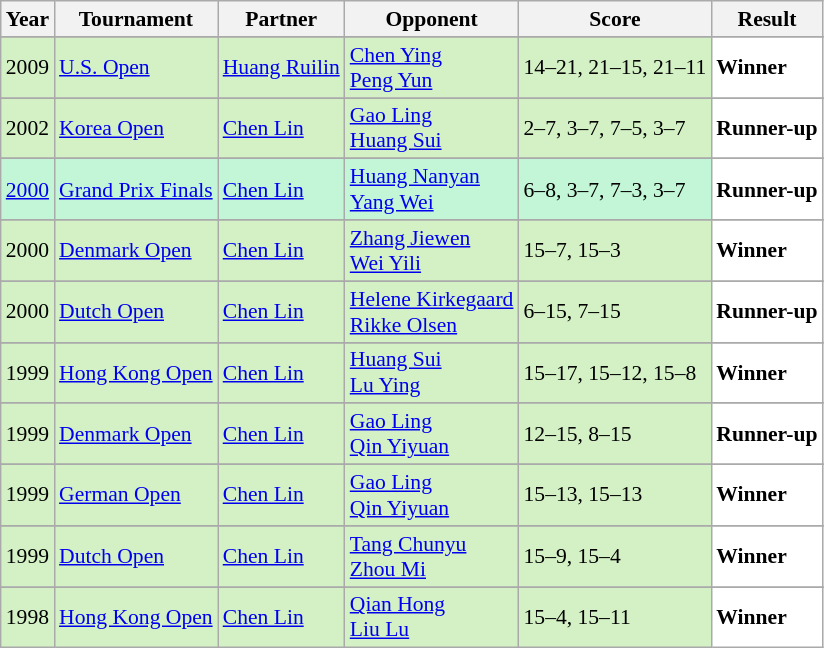<table class="sortable wikitable" style="font-size: 90%;">
<tr>
<th>Year</th>
<th>Tournament</th>
<th>Partner</th>
<th>Opponent</th>
<th>Score</th>
<th>Result</th>
</tr>
<tr>
</tr>
<tr style="background:#D4F1C5">
<td align="center">2009</td>
<td align="left"><a href='#'>U.S. Open</a></td>
<td align="left"> <a href='#'>Huang Ruilin</a></td>
<td align="left"> <a href='#'>Chen Ying</a> <br>  <a href='#'>Peng Yun</a></td>
<td align="left">14–21, 21–15, 21–11</td>
<td style="text-align:left; background:white"> <strong>Winner</strong></td>
</tr>
<tr>
</tr>
<tr style="background:#D4F1C5">
<td align="center">2002</td>
<td align="left"><a href='#'>Korea Open</a></td>
<td align="left"> <a href='#'>Chen Lin</a></td>
<td align="left"> <a href='#'>Gao Ling</a> <br>  <a href='#'>Huang Sui</a></td>
<td align="left">2–7, 3–7, 7–5, 3–7</td>
<td style="text-align:left; background:white"> <strong>Runner-up</strong></td>
</tr>
<tr>
</tr>
<tr style="background:#C3F6D7">
<td align="center"><a href='#'>2000</a></td>
<td align="left"><a href='#'>Grand Prix Finals</a></td>
<td align="left"> <a href='#'>Chen Lin</a></td>
<td align="left"> <a href='#'>Huang Nanyan</a> <br>  <a href='#'>Yang Wei</a></td>
<td align="left">6–8, 3–7, 7–3, 3–7</td>
<td style="text-align:left; background:white"> <strong>Runner-up</strong></td>
</tr>
<tr>
</tr>
<tr style="background:#D4F1C5">
<td align="center">2000</td>
<td align="left"><a href='#'>Denmark Open</a></td>
<td align="left"> <a href='#'>Chen Lin</a></td>
<td align="left"> <a href='#'>Zhang Jiewen</a> <br>  <a href='#'>Wei Yili</a></td>
<td align="left">15–7, 15–3</td>
<td style="text-align:left; background:white"> <strong>Winner</strong></td>
</tr>
<tr>
</tr>
<tr style="background:#D4F1C5">
<td align="center">2000</td>
<td align="left"><a href='#'>Dutch Open</a></td>
<td align="left"> <a href='#'>Chen Lin</a></td>
<td align="left"> <a href='#'>Helene Kirkegaard</a> <br>  <a href='#'>Rikke Olsen</a></td>
<td align="left">6–15, 7–15</td>
<td style="text-align:left; background:white"> <strong>Runner-up</strong></td>
</tr>
<tr>
</tr>
<tr style="background:#D4F1C5">
<td align="center">1999</td>
<td align="left"><a href='#'>Hong Kong Open</a></td>
<td align="left"> <a href='#'>Chen Lin</a></td>
<td align="left"> <a href='#'>Huang Sui</a> <br>  <a href='#'>Lu Ying</a></td>
<td align="left">15–17, 15–12, 15–8</td>
<td style="text-align:left; background:white"> <strong>Winner</strong></td>
</tr>
<tr>
</tr>
<tr style="background:#D4F1C5">
<td align="center">1999</td>
<td align="left"><a href='#'>Denmark Open</a></td>
<td align="left"> <a href='#'>Chen Lin</a></td>
<td align="left"> <a href='#'>Gao Ling</a> <br>  <a href='#'>Qin Yiyuan</a></td>
<td align="left">12–15, 8–15</td>
<td style="text-align:left; background:white"> <strong>Runner-up</strong></td>
</tr>
<tr>
</tr>
<tr style="background:#D4F1C5">
<td align="center">1999</td>
<td align="left"><a href='#'>German Open</a></td>
<td align="left"> <a href='#'>Chen Lin</a></td>
<td align="left"> <a href='#'>Gao Ling</a> <br>  <a href='#'>Qin Yiyuan</a></td>
<td align="left">15–13, 15–13</td>
<td style="text-align:left; background:white"> <strong>Winner</strong></td>
</tr>
<tr>
</tr>
<tr style="background:#D4F1C5">
<td align="center">1999</td>
<td align="left"><a href='#'>Dutch Open</a></td>
<td align="left"> <a href='#'>Chen Lin</a></td>
<td align="left"> <a href='#'>Tang Chunyu</a> <br>  <a href='#'>Zhou Mi</a></td>
<td align="left">15–9, 15–4</td>
<td style="text-align:left; background:white"> <strong>Winner</strong></td>
</tr>
<tr>
</tr>
<tr style="background:#D4F1C5">
<td align="center">1998</td>
<td align="left"><a href='#'>Hong Kong Open</a></td>
<td align="left"> <a href='#'>Chen Lin</a></td>
<td align="left"> <a href='#'>Qian Hong</a> <br>  <a href='#'>Liu Lu</a></td>
<td align="left">15–4, 15–11</td>
<td style="text-align:left; background:white"> <strong>Winner</strong></td>
</tr>
</table>
